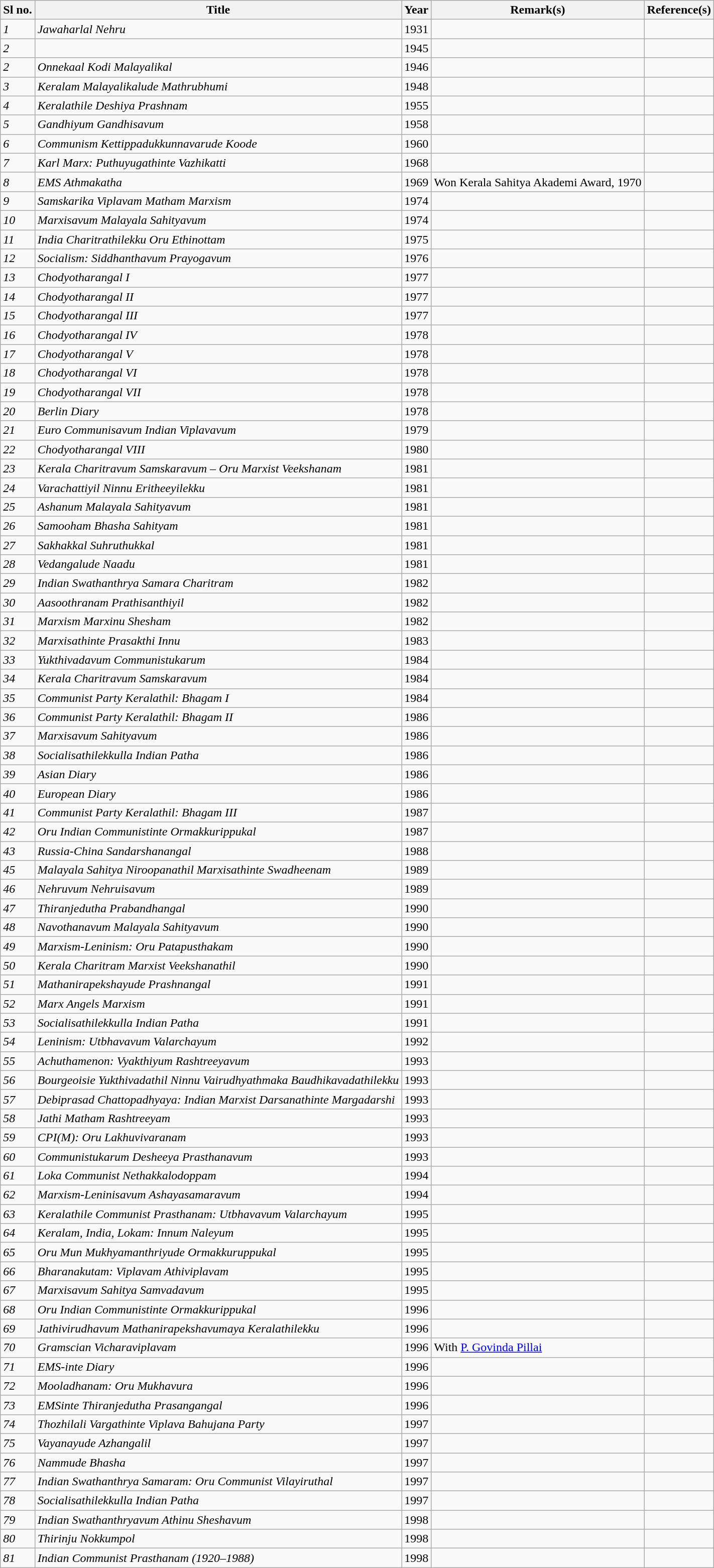<table class="wikitable sortable">
<tr>
<th>Sl no.</th>
<th>Title</th>
<th>Year</th>
<th>Remark(s)</th>
<th>Reference(s)</th>
</tr>
<tr>
<td><em>1</em></td>
<td><em>Jawaharlal Nehru</em></td>
<td>1931</td>
<td></td>
<td></td>
</tr>
<tr>
<td><em>2</em></td>
<td><em></em></td>
<td>1945</td>
<td></td>
<td></td>
</tr>
<tr>
<td><em>2</em></td>
<td><em>Onnekaal Kodi Malayalikal</em></td>
<td>1946</td>
<td></td>
<td></td>
</tr>
<tr>
<td><em>3</em></td>
<td><em>Keralam Malayalikalude Mathrubhumi</em></td>
<td>1948</td>
<td></td>
<td></td>
</tr>
<tr>
<td><em>4</em></td>
<td><em>Keralathile Deshiya Prashnam</em></td>
<td>1955</td>
<td></td>
<td></td>
</tr>
<tr>
<td><em>5</em></td>
<td><em>Gandhiyum Gandhisavum</em></td>
<td>1958</td>
<td></td>
<td></td>
</tr>
<tr>
<td><em>6</em></td>
<td><em>Communism Kettippadukkunnavarude  Koode</em></td>
<td>1960</td>
<td></td>
<td></td>
</tr>
<tr>
<td><em>7</em></td>
<td><em>Karl Marx: Puthuyugathinte  Vazhikatti</em></td>
<td>1968</td>
<td></td>
<td></td>
</tr>
<tr>
<td><em>8</em></td>
<td><em>EMS Athmakatha</em></td>
<td>1969</td>
<td>Won Kerala Sahitya Akademi Award, 1970</td>
<td></td>
</tr>
<tr>
<td><em>9</em></td>
<td><em>Samskarika Viplavam Matham Marxism</em></td>
<td>1974</td>
<td></td>
</tr>
<tr>
<td><em>10</em></td>
<td><em>Marxisavum Malayala Sahityavum</em></td>
<td>1974</td>
<td></td>
<td></td>
</tr>
<tr>
<td><em>11</em></td>
<td><em>India Charitrathilekku Oru  Ethinottam</em></td>
<td>1975</td>
<td></td>
<td></td>
</tr>
<tr>
<td><em>12</em></td>
<td><em>Socialism: Siddhanthavum  Prayogavum</em></td>
<td>1976</td>
<td></td>
<td></td>
</tr>
<tr>
<td><em>13</em></td>
<td><em>Chodyotharangal I</em></td>
<td>1977</td>
<td></td>
<td></td>
</tr>
<tr>
<td><em>14</em></td>
<td><em>Chodyotharangal II</em></td>
<td>1977</td>
<td></td>
<td></td>
</tr>
<tr>
<td><em>15</em></td>
<td><em>Chodyotharangal III</em></td>
<td>1977</td>
<td></td>
<td></td>
</tr>
<tr>
<td><em>16</em></td>
<td><em>Chodyotharangal IV</em></td>
<td>1978</td>
<td></td>
<td></td>
</tr>
<tr>
<td><em>17</em></td>
<td><em>Chodyotharangal V</em></td>
<td>1978</td>
<td></td>
<td></td>
</tr>
<tr>
<td><em>18</em></td>
<td><em>Chodyotharangal VI</em></td>
<td>1978</td>
<td></td>
<td></td>
</tr>
<tr>
<td><em>19</em></td>
<td><em>Chodyotharangal VII</em></td>
<td>1978</td>
<td></td>
<td></td>
</tr>
<tr>
<td><em>20</em></td>
<td><em>Berlin Diary</em></td>
<td>1978</td>
<td></td>
<td></td>
</tr>
<tr>
<td><em>21</em></td>
<td><em>Euro Communisavum Indian  Viplavavum</em></td>
<td>1979</td>
<td></td>
<td></td>
</tr>
<tr>
<td><em>22</em></td>
<td><em>Chodyotharangal VIII</em></td>
<td>1980</td>
<td></td>
<td></td>
</tr>
<tr>
<td><em>23</em></td>
<td><em>Kerala Charitravum Samskaravum –  Oru Marxist Veekshanam</em></td>
<td>1981</td>
<td></td>
<td></td>
</tr>
<tr>
<td><em>24</em></td>
<td><em>Varachattiyil Ninnu Eritheeyilekku</em></td>
<td>1981</td>
<td></td>
<td></td>
</tr>
<tr>
<td><em>25</em></td>
<td><em>Ashanum Malayala Sahityavum</em></td>
<td>1981</td>
<td></td>
<td></td>
</tr>
<tr>
<td><em>26</em></td>
<td><em>Samooham Bhasha Sahityam</em></td>
<td>1981</td>
<td></td>
<td></td>
</tr>
<tr>
<td><em>27</em></td>
<td><em>Sakhakkal Suhruthukkal</em></td>
<td>1981</td>
<td></td>
<td></td>
</tr>
<tr>
<td><em>28</em></td>
<td><em>Vedangalude Naadu</em></td>
<td>1981</td>
<td></td>
<td></td>
</tr>
<tr>
<td><em>29</em></td>
<td><em>Indian Swathanthrya Samara  Charitram</em></td>
<td>1982</td>
<td></td>
<td></td>
</tr>
<tr>
<td><em>30</em></td>
<td><em>Aasoothranam Prathisanthiyil</em></td>
<td>1982</td>
<td></td>
<td></td>
</tr>
<tr>
<td><em>31</em></td>
<td><em>Marxism Marxinu Shesham</em></td>
<td>1982</td>
<td></td>
<td></td>
</tr>
<tr>
<td><em>32</em></td>
<td><em>Marxisathinte Prasakthi Innu</em></td>
<td>1983</td>
<td></td>
<td></td>
</tr>
<tr>
<td><em>33</em></td>
<td><em>Yukthivadavum Communistukarum</em></td>
<td>1984</td>
<td></td>
<td></td>
</tr>
<tr>
<td><em>34</em></td>
<td><em>Kerala Charitravum Samskaravum</em></td>
<td>1984</td>
<td></td>
<td></td>
</tr>
<tr>
<td><em>35</em></td>
<td><em>Communist Party Keralathil: Bhagam  I  </em></td>
<td>1984</td>
<td></td>
<td></td>
</tr>
<tr>
<td><em>36</em></td>
<td><em>Communist Party Keralathil: Bhagam  II</em></td>
<td>1986</td>
<td></td>
<td></td>
</tr>
<tr>
<td><em>37</em></td>
<td><em>Marxisavum Sahityavum</em></td>
<td>1986</td>
<td></td>
<td></td>
</tr>
<tr>
<td><em>38</em></td>
<td><em>Socialisathilekkulla Indian Patha</em></td>
<td>1986</td>
<td></td>
<td></td>
</tr>
<tr>
<td><em>39</em></td>
<td><em>Asian Diary</em></td>
<td>1986</td>
<td></td>
<td></td>
</tr>
<tr>
<td><em>40</em></td>
<td><em>European Diary</em></td>
<td>1986</td>
<td></td>
<td></td>
</tr>
<tr>
<td><em>41</em></td>
<td><em>Communist Party Keralathil: Bhagam  III</em></td>
<td>1987</td>
<td></td>
<td></td>
</tr>
<tr>
<td><em>42</em></td>
<td><em>Oru Indian Communistinte  Ormakkurippukal</em></td>
<td>1987</td>
<td></td>
<td></td>
</tr>
<tr>
<td><em>43</em></td>
<td><em>Russia-China Sandarshanangal</em></td>
<td>1988</td>
<td></td>
<td></td>
</tr>
<tr>
<td><em>45</em></td>
<td><em>Malayala Sahitya Niroopanathil  Marxisathinte Swadheenam</em></td>
<td>1989</td>
<td></td>
<td></td>
</tr>
<tr>
<td><em>46</em></td>
<td><em>Nehruvum Nehruisavum</em></td>
<td>1989</td>
<td></td>
<td></td>
</tr>
<tr>
<td><em>47</em></td>
<td><em>Thiranjedutha Prabandhangal</em></td>
<td>1990</td>
<td></td>
<td></td>
</tr>
<tr>
<td><em>48</em></td>
<td><em>Navothanavum Malayala Sahityavum</em></td>
<td>1990</td>
<td></td>
<td></td>
</tr>
<tr>
<td><em>49</em></td>
<td><em>Marxism-Leninism: Oru  Patapusthakam</em></td>
<td>1990</td>
<td></td>
<td></td>
</tr>
<tr>
<td><em>50</em></td>
<td><em>Kerala Charitram Marxist  Veekshanathil</em></td>
<td>1990</td>
<td></td>
<td></td>
</tr>
<tr>
<td><em>51</em></td>
<td><em>Mathanirapekshayude Prashnangal</em></td>
<td>1991</td>
<td></td>
<td></td>
</tr>
<tr>
<td><em>52</em></td>
<td><em>Marx Angels Marxism</em></td>
<td>1991</td>
<td></td>
<td></td>
</tr>
<tr>
<td><em>53</em></td>
<td><em>Socialisathilekkulla Indian Patha</em></td>
<td>1991</td>
<td></td>
<td></td>
</tr>
<tr>
<td><em>54</em></td>
<td><em>Leninism: Utbhavavum Valarchayum</em></td>
<td>1992</td>
<td></td>
<td></td>
</tr>
<tr>
<td><em>55</em></td>
<td><em>Achuthamenon: Vyakthiyum  Rashtreeyavum</em></td>
<td>1993</td>
<td></td>
<td></td>
</tr>
<tr>
<td><em>56</em></td>
<td><em>Bourgeoisie Yukthivadathil Ninnu  Vairudhyathmaka Baudhikavadathilekku</em></td>
<td>1993</td>
<td></td>
<td></td>
</tr>
<tr>
<td><em>57</em></td>
<td><em>Debiprasad Chattopadhyaya: Indian  Marxist Darsanathinte Margadarshi</em></td>
<td>1993</td>
<td></td>
<td></td>
</tr>
<tr>
<td><em>58</em></td>
<td><em>Jathi Matham Rashtreeyam</em></td>
<td>1993</td>
<td></td>
<td></td>
</tr>
<tr>
<td><em>59</em></td>
<td><em>CPI(M): Oru Lakhuvivaranam</em></td>
<td>1993</td>
<td></td>
<td></td>
</tr>
<tr>
<td><em>60</em></td>
<td><em>Communistukarum Desheeya  Prasthanavum</em></td>
<td>1993</td>
<td></td>
<td></td>
</tr>
<tr>
<td><em>61</em></td>
<td><em>Loka Communist Nethakkalodoppam</em></td>
<td>1994</td>
<td></td>
<td></td>
</tr>
<tr>
<td><em>62</em></td>
<td><em>Marxism-Leninisavum  Ashayasamaravum</em></td>
<td>1994</td>
<td></td>
<td></td>
</tr>
<tr>
<td><em>63</em></td>
<td><em>Keralathile Communist Prasthanam:  Utbhavavum Valarchayum</em></td>
<td>1995</td>
<td></td>
<td></td>
</tr>
<tr>
<td><em>64</em></td>
<td><em>Keralam, India, Lokam: Innum  Naleyum</em></td>
<td>1995</td>
<td></td>
<td></td>
</tr>
<tr>
<td><em>65</em></td>
<td><em>Oru Mun Mukhyamanthriyude  Ormakkuruppukal</em></td>
<td>1995</td>
<td></td>
<td></td>
</tr>
<tr>
<td><em>66</em></td>
<td><em>Bharanakutam: Viplavam  Athiviplavam</em></td>
<td>1995</td>
<td></td>
<td></td>
</tr>
<tr>
<td><em>67</em></td>
<td><em>Marxisavum Sahitya Samvadavum</em></td>
<td>1995</td>
<td></td>
<td></td>
</tr>
<tr>
<td><em>68</em></td>
<td><em>Oru Indian Communistinte  Ormakkurippukal</em></td>
<td>1996</td>
<td></td>
<td></td>
</tr>
<tr>
<td><em>69</em></td>
<td><em>Jathivirudhavum  Mathanirapekshavumaya Keralathilekku</em></td>
<td>1996</td>
<td></td>
<td></td>
</tr>
<tr>
<td><em>70</em></td>
<td><em>Gramscian Vicharaviplavam</em></td>
<td>1996</td>
<td>With <a href='#'>P. Govinda Pillai</a></td>
<td></td>
</tr>
<tr>
<td><em>71</em></td>
<td><em>EMS-inte Diary</em></td>
<td>1996</td>
<td></td>
<td></td>
</tr>
<tr>
<td><em>72</em></td>
<td><em>Mooladhanam: Oru Mukhavura</em></td>
<td>1996</td>
<td></td>
<td></td>
</tr>
<tr>
<td><em>73</em></td>
<td><em>EMSinte Thiranjedutha Prasangangal</em></td>
<td>1996</td>
<td></td>
<td></td>
</tr>
<tr>
<td><em>74</em></td>
<td><em>Thozhilali Vargathinte Viplava  Bahujana Party</em></td>
<td>1997</td>
<td></td>
<td></td>
</tr>
<tr>
<td><em>75</em></td>
<td><em>Vayanayude Azhangalil</em></td>
<td>1997</td>
<td></td>
<td></td>
</tr>
<tr>
<td><em>76</em></td>
<td><em>Nammude Bhasha</em></td>
<td>1997</td>
<td></td>
<td></td>
</tr>
<tr>
<td><em>77</em></td>
<td><em>Indian Swathanthrya Samaram: Oru  Communist Vilayiruthal</em></td>
<td>1997</td>
<td></td>
<td></td>
</tr>
<tr>
<td><em>78</em></td>
<td><em>Socialisathilekkulla Indian Patha</em></td>
<td>1997</td>
<td></td>
<td></td>
</tr>
<tr>
<td><em>79</em></td>
<td><em>Indian Swathanthryavum Athinu  Sheshavum</em></td>
<td>1998</td>
<td></td>
<td></td>
</tr>
<tr>
<td><em>80</em></td>
<td><em>Thirinju Nokkumpol</em></td>
<td>1998</td>
<td></td>
<td></td>
</tr>
<tr>
<td><em>81</em></td>
<td><em>Indian Communist Prasthanam</em> <em>(1920–1988)</em></td>
<td>1998</td>
<td></td>
<td></td>
</tr>
</table>
